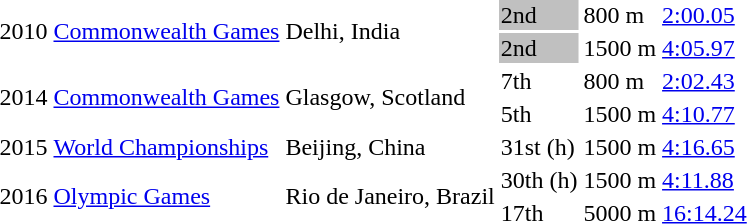<table>
<tr>
<td rowspan=2>2010</td>
<td rowspan=2><a href='#'>Commonwealth Games</a></td>
<td rowspan=2>Delhi, India</td>
<td bgcolor=silver>2nd</td>
<td>800 m</td>
<td><a href='#'>2:00.05</a></td>
</tr>
<tr>
<td bgcolor=silver>2nd</td>
<td>1500 m</td>
<td><a href='#'>4:05.97</a></td>
</tr>
<tr>
<td rowspan=2>2014</td>
<td rowspan=2><a href='#'>Commonwealth Games</a></td>
<td rowspan=2>Glasgow, Scotland</td>
<td>7th</td>
<td>800 m</td>
<td><a href='#'>2:02.43</a></td>
</tr>
<tr>
<td>5th</td>
<td>1500 m</td>
<td><a href='#'>4:10.77</a></td>
</tr>
<tr>
<td>2015</td>
<td><a href='#'>World Championships</a></td>
<td>Beijing, China</td>
<td>31st (h)</td>
<td>1500 m</td>
<td><a href='#'>4:16.65</a></td>
</tr>
<tr>
<td rowspan=2>2016</td>
<td rowspan=2><a href='#'>Olympic Games</a></td>
<td rowspan=2>Rio de Janeiro, Brazil</td>
<td>30th (h)</td>
<td>1500 m</td>
<td><a href='#'>4:11.88</a></td>
</tr>
<tr>
<td>17th</td>
<td>5000 m</td>
<td><a href='#'>16:14.24</a></td>
</tr>
</table>
